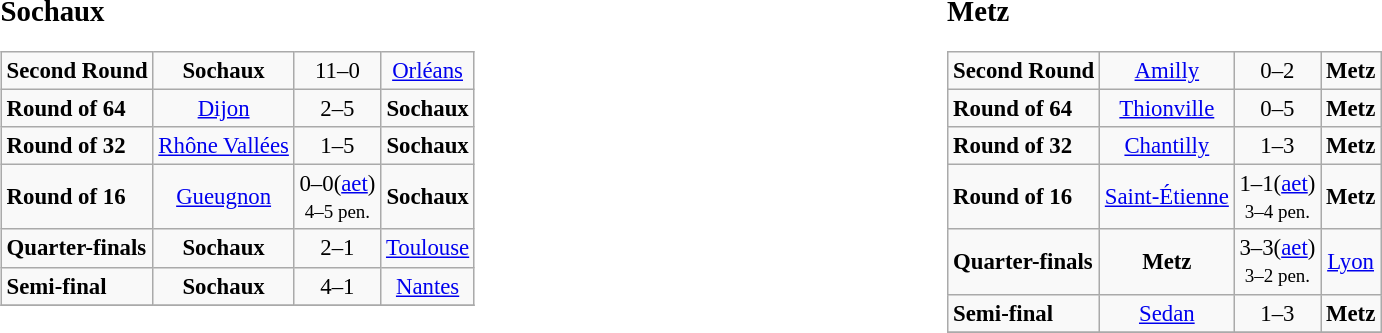<table width=100%>
<tr>
<td width=50% valign=top><br><big><strong>Sochaux</strong></big><table class="wikitable" style="font-size: 95%;">
<tr>
<td><strong>Second Round</strong></td>
<td align=center><strong>Sochaux</strong></td>
<td align=center>11–0</td>
<td align=center><a href='#'>Orléans</a></td>
</tr>
<tr>
<td><strong>Round of 64</strong></td>
<td align=center><a href='#'>Dijon</a></td>
<td align=center>2–5</td>
<td align=center><strong>Sochaux</strong></td>
</tr>
<tr>
<td><strong>Round of 32</strong></td>
<td align=center><a href='#'>Rhône Vallées</a></td>
<td align=center>1–5</td>
<td align=center><strong>Sochaux</strong></td>
</tr>
<tr>
<td><strong>Round of 16</strong></td>
<td align=center><a href='#'>Gueugnon</a></td>
<td align=center>0–0(<a href='#'>aet</a>) <br> <small>4–5 pen.</small></td>
<td align=center><strong>Sochaux</strong></td>
</tr>
<tr>
<td><strong>Quarter-finals</strong></td>
<td align=center><strong>Sochaux</strong></td>
<td align=center>2–1</td>
<td align=center><a href='#'>Toulouse</a></td>
</tr>
<tr>
<td><strong>Semi-final</strong></td>
<td align=center><strong>Sochaux</strong></td>
<td align=center>4–1</td>
<td align=center><a href='#'>Nantes</a></td>
</tr>
<tr valign=top>
</tr>
</table>
</td>
<td width=50% valign=top><br><big><strong>Metz</strong></big><table class="wikitable" style="font-size: 95%;">
<tr>
<td><strong>Second Round</strong></td>
<td align=center><a href='#'>Amilly</a></td>
<td align=center>0–2</td>
<td align=center><strong>Metz</strong></td>
</tr>
<tr>
<td><strong>Round of 64</strong></td>
<td align=center><a href='#'>Thionville</a></td>
<td align=center>0–5</td>
<td align=center><strong>Metz</strong></td>
</tr>
<tr>
<td><strong>Round of 32</strong></td>
<td align=center><a href='#'>Chantilly</a></td>
<td align=center>1–3</td>
<td align=center><strong>Metz</strong></td>
</tr>
<tr>
<td><strong>Round of 16</strong></td>
<td align=center><a href='#'>Saint-Étienne</a></td>
<td align=center>1–1(<a href='#'>aet</a>) <br> <small>3–4 pen.</small></td>
<td align=center><strong>Metz</strong></td>
</tr>
<tr>
<td><strong>Quarter-finals</strong></td>
<td align=center><strong>Metz</strong></td>
<td align=center>3–3(<a href='#'>aet</a>) <br> <small>3–2 pen.</small></td>
<td align=center><a href='#'>Lyon</a></td>
</tr>
<tr>
<td><strong>Semi-final</strong></td>
<td align=center><a href='#'>Sedan</a></td>
<td align=center>1–3</td>
<td align=center><strong>Metz</strong></td>
</tr>
<tr valign=top>
</tr>
</table>
</td>
</tr>
</table>
